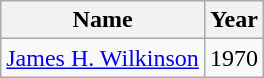<table class="wikitable sortable">
<tr>
<th>Name</th>
<th>Year</th>
</tr>
<tr>
<td><a href='#'>James H. Wilkinson</a></td>
<td>1970</td>
</tr>
</table>
